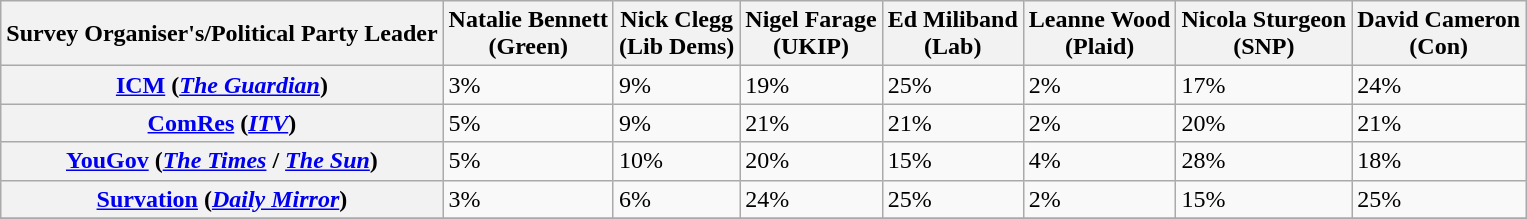<table border="1" class="wikitable">
<tr>
<th>Survey Organiser's/Political Party Leader</th>
<th>Natalie Bennett <br>(Green)</th>
<th>Nick Clegg <br> (Lib Dems)</th>
<th>Nigel Farage <br> (UKIP)</th>
<th>Ed Miliband <br> (Lab)</th>
<th>Leanne Wood <br> (Plaid)</th>
<th>Nicola Sturgeon <br> (SNP)</th>
<th>David Cameron <br> (Con)</th>
</tr>
<tr>
<th><a href='#'>ICM</a> (<em><a href='#'>The Guardian</a></em>)</th>
<td>3%</td>
<td>9%</td>
<td>19%</td>
<td>25%</td>
<td>2%</td>
<td>17%</td>
<td>24%</td>
</tr>
<tr>
<th><a href='#'>ComRes</a> (<em><a href='#'>ITV</a></em>)</th>
<td>5%</td>
<td>9%</td>
<td>21%</td>
<td>21%</td>
<td>2%</td>
<td>20%</td>
<td>21%</td>
</tr>
<tr>
<th><a href='#'>YouGov</a> (<em><a href='#'>The Times</a></em> / <em><a href='#'>The Sun</a></em>)</th>
<td>5%</td>
<td>10%</td>
<td>20%</td>
<td>15%</td>
<td>4%</td>
<td>28%</td>
<td>18%</td>
</tr>
<tr>
<th><a href='#'>Survation</a> (<em><a href='#'>Daily Mirror</a></em>)</th>
<td>3%</td>
<td>6%</td>
<td>24%</td>
<td>25%</td>
<td>2%</td>
<td>15%</td>
<td>25%</td>
</tr>
<tr>
</tr>
</table>
